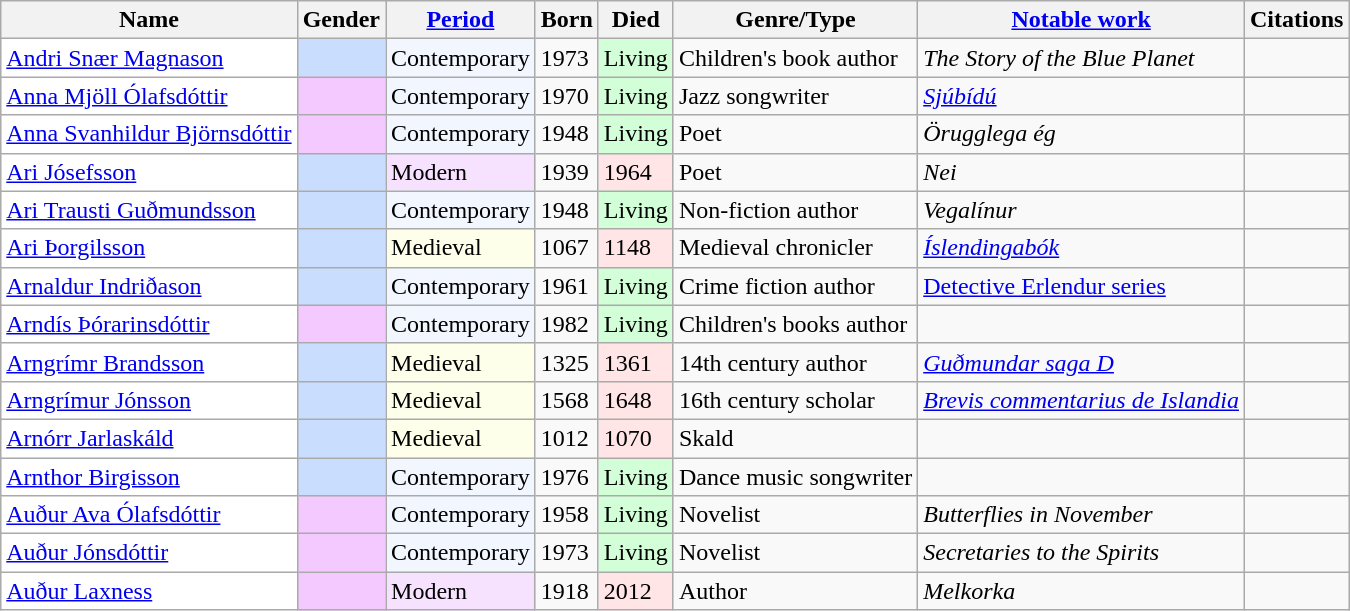<table class="wikitable sortable sort-under" summary="The first column lists the names, starting with given name, then surname. The next column gives the gender. The next three columns give details on when the individual lived, then the specialisation of the individual, with a notable work and citations following.">
<tr>
<th scope="col">Name</th>
<th scope="col">Gender</th>
<th scope="col" class="unsortable"><a href='#'>Period</a></th>
<th scope="col">Born</th>
<th scope="col">Died</th>
<th scope="col" class="unsortable" abbr="type">Genre/Type</th>
<th class="unsortable" scope="col"><a href='#'>Notable work</a></th>
<th scope="col" class="unsortable">Citations</th>
</tr>
<tr>
<td style="background:white"><a href='#'>Andri Snær Magnason</a></td>
<td style="background:#c9ddff"></td>
<td style="background:#f2f7ff">Contemporary</td>
<td>1973</td>
<td style="background:#d3ffd8">Living</td>
<td>Children's book author</td>
<td><em>The Story of the Blue Planet</em></td>
<td></td>
</tr>
<tr>
<td style="background:white"><a href='#'>Anna Mjöll Ólafsdóttir</a></td>
<td style="background:#f3c9ff"></td>
<td style="background:#f2f7ff">Contemporary</td>
<td>1970</td>
<td style="background:#d3ffd8">Living</td>
<td>Jazz songwriter</td>
<td><em><a href='#'>Sjúbídú</a></em></td>
<td></td>
</tr>
<tr>
<td style="background:white"><a href='#'>Anna Svanhildur Björnsdóttir</a></td>
<td style="background:#f3c9ff"></td>
<td style="background:#f2f7ff">Contemporary</td>
<td>1948</td>
<td style="background:#d3ffd8">Living</td>
<td>Poet</td>
<td><em>Örugglega ég</em></td>
<td></td>
</tr>
<tr>
<td style="background:white"><a href='#'>Ari Jósefsson</a></td>
<td style="background:#c9ddff"></td>
<td style="background:#f6e2ff">Modern</td>
<td>1939</td>
<td style="background:#ffe5e5">1964</td>
<td>Poet</td>
<td><em>Nei</em></td>
<td></td>
</tr>
<tr>
<td style="background:white"><a href='#'>Ari Trausti Guðmundsson</a></td>
<td style="background:#c9ddff"></td>
<td style="background:#f2f7ff">Contemporary</td>
<td>1948</td>
<td style="background:#d3ffd8">Living</td>
<td>Non-fiction author</td>
<td><em>Vegalínur</em></td>
<td></td>
</tr>
<tr>
<td style="background:white"><a href='#'>Ari Þorgilsson</a></td>
<td style="background:#c9ddff"></td>
<td style="background:#fdffea">Medieval</td>
<td>1067</td>
<td style="background:#ffe5e5">1148</td>
<td>Medieval chronicler</td>
<td><em><a href='#'>Íslendingabók</a></em></td>
<td></td>
</tr>
<tr>
<td style="background:white"><a href='#'>Arnaldur Indriðason</a></td>
<td style="background:#c9ddff"></td>
<td style="background:#f2f7ff">Contemporary</td>
<td>1961</td>
<td style="background:#d3ffd8">Living</td>
<td>Crime fiction author</td>
<td><a href='#'>Detective Erlendur series</a></td>
<td></td>
</tr>
<tr>
<td style="background:white"><a href='#'>Arndís Þórarinsdóttir</a></td>
<td style="background:#f3c9ff"></td>
<td style="background:#f2f7ff">Contemporary</td>
<td>1982</td>
<td style="background:#d3ffd8">Living</td>
<td>Children's books author</td>
<td></td>
<td></td>
</tr>
<tr>
<td style="background:white"><a href='#'>Arngrímr Brandsson</a></td>
<td style="background:#c9ddff"></td>
<td style="background:#fdffea">Medieval</td>
<td>1325</td>
<td style="background:#ffe5e5">1361</td>
<td>14th century author</td>
<td><em><a href='#'>Guðmundar saga D</a></em></td>
<td></td>
</tr>
<tr>
<td style="background:white"><a href='#'>Arngrímur Jónsson</a></td>
<td style="background:#c9ddff"></td>
<td style="background:#fdffea">Medieval</td>
<td>1568</td>
<td style="background:#ffe5e5">1648</td>
<td>16th century scholar</td>
<td><em><a href='#'>Brevis commentarius de Islandia</a></em></td>
<td></td>
</tr>
<tr>
<td style="background:white"><a href='#'>Arnórr Jarlaskáld</a></td>
<td style="background:#c9ddff"></td>
<td style="background:#fdffea">Medieval</td>
<td>1012</td>
<td style="background:#ffe5e5">1070</td>
<td>Skald</td>
<td></td>
<td></td>
</tr>
<tr>
<td style="background:white"><a href='#'>Arnthor Birgisson</a></td>
<td style="background:#c9ddff"></td>
<td style="background:#f2f7ff">Contemporary</td>
<td>1976</td>
<td style="background:#d3ffd8">Living</td>
<td>Dance music songwriter</td>
<td></td>
<td></td>
</tr>
<tr>
<td style="background:white"><a href='#'>Auður Ava Ólafsdóttir</a></td>
<td style="background:#f3c9ff"></td>
<td style="background:#f2f7ff">Contemporary</td>
<td>1958</td>
<td style="background:#d3ffd8">Living</td>
<td>Novelist</td>
<td><em>Butterflies in November</em></td>
<td></td>
</tr>
<tr>
<td style="background:white"><a href='#'>Auður Jónsdóttir</a></td>
<td style="background:#f3c9ff"></td>
<td style="background:#f2f7ff">Contemporary</td>
<td>1973</td>
<td style="background:#d3ffd8">Living</td>
<td>Novelist</td>
<td><em>Secretaries to the Spirits</em></td>
<td></td>
</tr>
<tr>
<td style="background:white"><a href='#'>Auður Laxness</a></td>
<td style="background:#f3c9ff"></td>
<td style="background:#f6e2ff">Modern</td>
<td>1918</td>
<td style="background:#ffe5e5">2012</td>
<td>Author</td>
<td><em>Melkorka</em></td>
<td></td>
</tr>
</table>
